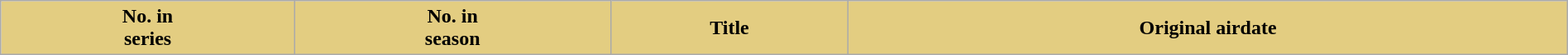<table class="wikitable plainrowheaders" style="width:100%; margin:auto; background:#FFFFFF;">
<tr>
<th style="background-color: #e3cd81; color:#000; text-align: center;">No. in<br>series</th>
<th style="background-color: #e3cd81; color:#000; text-align: center;">No. in<br>season</th>
<th style="background-color: #e3cd81; color:#000; text-align: center;">Title</th>
<th style="background-color: #e3cd81; color:#000; text-align: center;">Original airdate<br>































</th>
</tr>
</table>
